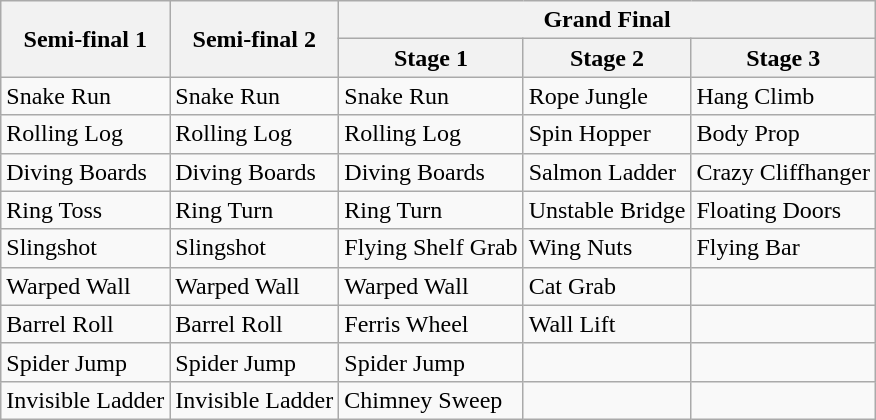<table class="wikitable">
<tr>
<th rowspan=2>Semi-final 1</th>
<th rowspan=2>Semi-final 2</th>
<th colspan="3">Grand Final</th>
</tr>
<tr>
<th>Stage 1</th>
<th>Stage 2</th>
<th>Stage 3</th>
</tr>
<tr>
<td>Snake Run</td>
<td>Snake Run</td>
<td>Snake Run</td>
<td>Rope Jungle</td>
<td>Hang Climb</td>
</tr>
<tr>
<td>Rolling Log</td>
<td>Rolling Log</td>
<td>Rolling Log</td>
<td>Spin Hopper</td>
<td>Body Prop</td>
</tr>
<tr>
<td>Diving Boards</td>
<td>Diving Boards</td>
<td>Diving Boards</td>
<td>Salmon Ladder</td>
<td>Crazy Cliffhanger</td>
</tr>
<tr>
<td>Ring Toss</td>
<td>Ring Turn</td>
<td>Ring Turn</td>
<td>Unstable Bridge</td>
<td>Floating Doors</td>
</tr>
<tr>
<td>Slingshot</td>
<td>Slingshot</td>
<td>Flying Shelf Grab</td>
<td>Wing Nuts</td>
<td>Flying Bar</td>
</tr>
<tr>
<td>Warped Wall</td>
<td>Warped Wall</td>
<td>Warped Wall</td>
<td>Cat Grab</td>
<td></td>
</tr>
<tr>
<td>Barrel Roll</td>
<td>Barrel Roll</td>
<td>Ferris Wheel</td>
<td>Wall Lift</td>
<td></td>
</tr>
<tr>
<td>Spider Jump</td>
<td>Spider Jump</td>
<td>Spider Jump</td>
<td></td>
<td></td>
</tr>
<tr>
<td>Invisible Ladder</td>
<td>Invisible Ladder</td>
<td>Chimney Sweep</td>
<td></td>
<td></td>
</tr>
</table>
